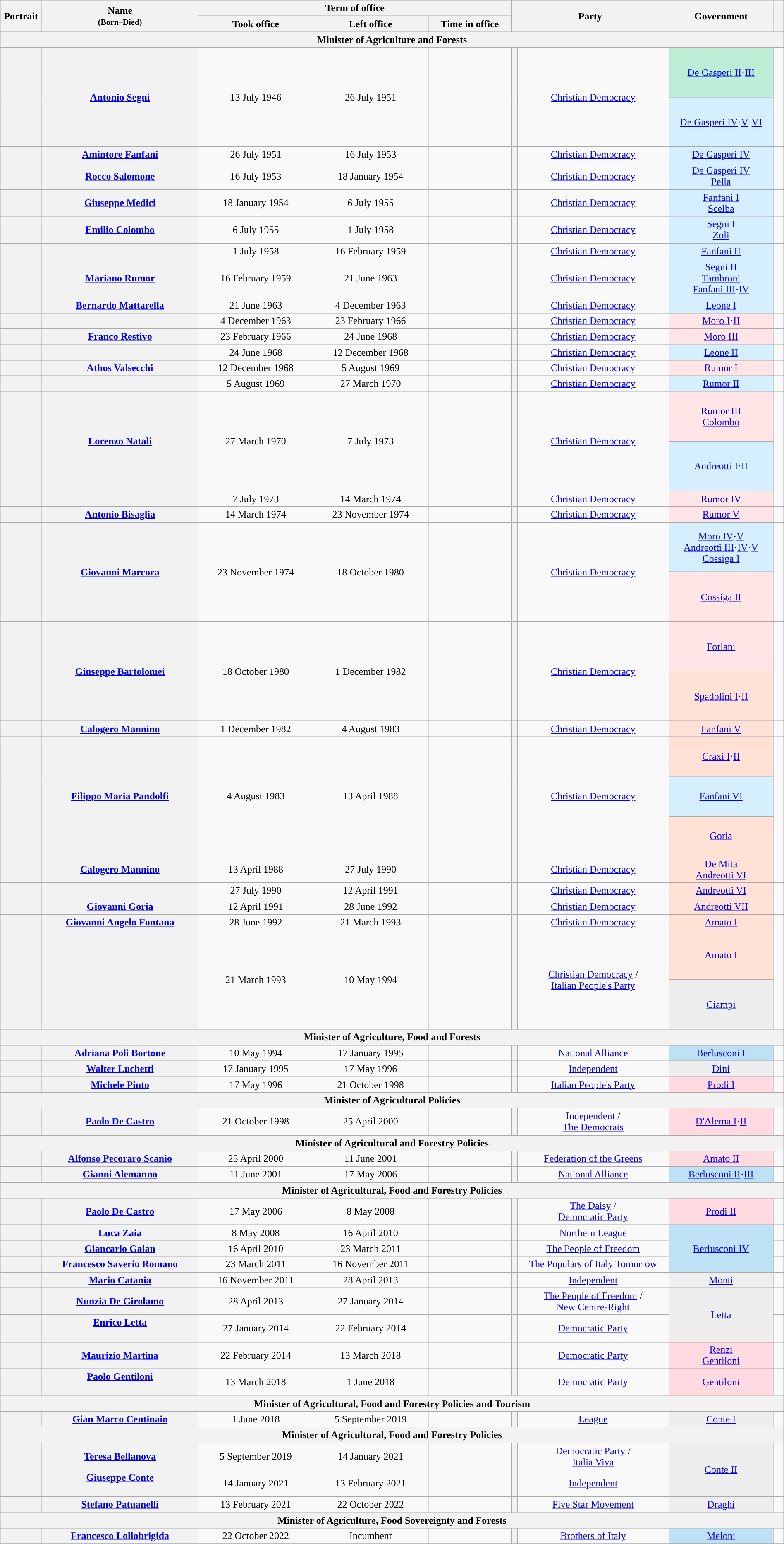<table class="wikitable" style="text-align:center; style="width=100%">
<tr>
<th width=1% rowspan=2>Portrait</th>
<th width=15% rowspan=2>Name<br><small>(Born–Died)</small></th>
<th width=30% colspan=3>Term of office</th>
<th width=15% rowspan=2 colspan=2>Party</th>
<th width=10% rowspan=2>Government</th>
<th width=1% rowspan=2></th>
</tr>
<tr style="text-align:center;">
<th width=11%>Took office</th>
<th width=11%>Left office</th>
<th width=8%>Time in office</th>
</tr>
<tr>
<th colspan=9>Minister of Agriculture and Forests</th>
</tr>
<tr style="height:5em;"->
<th rowspan=2></th>
<th scope="row" style="font-weight:normal" rowspan=2><strong><a href='#'>Antonio Segni</a></strong><br></th>
<td rowspan=2>13 July 1946</td>
<td rowspan=2>26 July 1951</td>
<td rowspan=2></td>
<th rowspan=2 style="background:"></th>
<td rowspan=2><a href='#'>Christian Democracy</a></td>
<td bgcolor=#BDEDD5><a href='#'>De Gasperi II</a>·<a href='#'>III</a></td>
<td rowspan=2></td>
</tr>
<tr style="height:5em;">
<td bgcolor=#D5EFFF><a href='#'>De Gasperi IV</a>·<a href='#'>V</a>·<a href='#'>VI</a></td>
</tr>
<tr>
<th></th>
<th scope="row" style="font-weight:normal"><strong><a href='#'>Amintore Fanfani</a></strong><br></th>
<td>26 July 1951</td>
<td>16 July 1953</td>
<td></td>
<th style="background:"></th>
<td><a href='#'>Christian Democracy</a></td>
<td bgcolor=#D5EFFF><a href='#'>De Gasperi IV</a></td>
<td></td>
</tr>
<tr>
<th></th>
<th scope="row" style="font-weight:normal"><strong><a href='#'>Rocco Salomone</a></strong><br></th>
<td>16 July 1953</td>
<td>18 January 1954</td>
<td></td>
<th style="background:"></th>
<td><a href='#'>Christian Democracy</a></td>
<td bgcolor=#D5EFFF><a href='#'>De Gasperi IV</a><br><a href='#'>Pella</a></td>
<td></td>
</tr>
<tr>
<th></th>
<th scope="row" style="font-weight:normal"><strong><a href='#'>Giuseppe Medici</a></strong><br></th>
<td>18 January 1954</td>
<td>6 July 1955</td>
<td></td>
<th style="background:"></th>
<td><a href='#'>Christian Democracy</a></td>
<td bgcolor=#D5EFFF><a href='#'>Fanfani I</a><br><a href='#'>Scelba</a></td>
<td></td>
</tr>
<tr>
<th></th>
<th scope="row" style="font-weight:normal"><strong><a href='#'>Emilio Colombo</a></strong><br></th>
<td>6 July 1955</td>
<td>1 July 1958</td>
<td></td>
<th style="background:"></th>
<td><a href='#'>Christian Democracy</a></td>
<td bgcolor=#D5EFFF><a href='#'>Segni I</a><br><a href='#'>Zoli</a></td>
<td></td>
</tr>
<tr>
<th></th>
<th scope="row" style="font-weight:normal"><strong></strong><br></th>
<td>1 July 1958</td>
<td>16 February 1959</td>
<td></td>
<th style="background:"></th>
<td><a href='#'>Christian Democracy</a></td>
<td bgcolor=#D5EFFF><a href='#'>Fanfani II</a></td>
<td></td>
</tr>
<tr>
<th></th>
<th scope="row" style="font-weight:normal"><strong><a href='#'>Mariano Rumor</a></strong><br></th>
<td>16 February 1959</td>
<td>21 June 1963</td>
<td></td>
<th style="background:"></th>
<td><a href='#'>Christian Democracy</a></td>
<td bgcolor=#D5EFFF><a href='#'>Segni II</a><br><a href='#'>Tambroni</a><br><a href='#'>Fanfani III</a>·<a href='#'>IV</a></td>
<td></td>
</tr>
<tr>
<th></th>
<th scope="row" style="font-weight:normal"><strong><a href='#'>Bernardo Mattarella</a></strong><br></th>
<td>21 June 1963</td>
<td>4 December 1963</td>
<td></td>
<th style="background:"></th>
<td><a href='#'>Christian Democracy</a></td>
<td bgcolor=#D5EFFF><a href='#'>Leone I</a></td>
<td></td>
</tr>
<tr>
<th></th>
<th scope="row" style="font-weight:normal"><strong></strong><br></th>
<td>4 December 1963</td>
<td>23 February 1966</td>
<td></td>
<th style="background:"></th>
<td><a href='#'>Christian Democracy</a></td>
<td bgcolor=#FFE5E5><a href='#'>Moro I</a>·<a href='#'>II</a></td>
<td></td>
</tr>
<tr>
<th></th>
<th scope="row" style="font-weight:normal"><strong><a href='#'>Franco Restivo</a></strong><br></th>
<td>23 February 1966</td>
<td>24 June 1968</td>
<td></td>
<th style="background:"></th>
<td><a href='#'>Christian Democracy</a></td>
<td bgcolor=#FFE5E5><a href='#'>Moro III</a></td>
<td></td>
</tr>
<tr>
<th></th>
<th scope="row" style="font-weight:normal"><strong></strong><br></th>
<td>24 June 1968</td>
<td>12 December 1968</td>
<td></td>
<th style="background:"></th>
<td><a href='#'>Christian Democracy</a></td>
<td bgcolor=#D5EFFF><a href='#'>Leone II</a></td>
<td></td>
</tr>
<tr>
<th></th>
<th scope="row" style="font-weight:normal"><strong><a href='#'>Athos Valsecchi</a></strong><br></th>
<td>12 December 1968</td>
<td>5 August 1969</td>
<td></td>
<th style="background:"></th>
<td><a href='#'>Christian Democracy</a></td>
<td bgcolor=#FFE5E5><a href='#'>Rumor I</a></td>
<td></td>
</tr>
<tr>
<th></th>
<th scope="row" style="font-weight:normal"><strong></strong><br></th>
<td>5 August 1969</td>
<td>27 March 1970</td>
<td></td>
<th style="background:"></th>
<td><a href='#'>Christian Democracy</a></td>
<td bgcolor=#D5EFFF><a href='#'>Rumor II</a></td>
<td></td>
</tr>
<tr style="height:5em;">
<th rowspan=2></th>
<th scope="row" style="font-weight:normal" rowspan=2><strong><a href='#'>Lorenzo Natali</a></strong><br></th>
<td rowspan=2>27 March 1970</td>
<td rowspan=2>7 July 1973</td>
<td rowspan=2></td>
<th rowspan=2 style="background:"></th>
<td rowspan=2><a href='#'>Christian Democracy</a></td>
<td bgcolor=#FFE5E5><a href='#'>Rumor III</a><br><a href='#'>Colombo</a></td>
<td rowspan=2></td>
</tr>
<tr style="height:5em;">
<td bgcolor=#D5EFFF><a href='#'>Andreotti I</a>·<a href='#'>II</a></td>
</tr>
<tr>
<th></th>
<th scope="row" style="font-weight:normal"><strong></strong><br></th>
<td>7 July 1973</td>
<td>14 March 1974</td>
<td></td>
<th style="background:"></th>
<td><a href='#'>Christian Democracy</a></td>
<td bgcolor=#FFE5E5><a href='#'>Rumor IV</a></td>
<td></td>
</tr>
<tr>
<th></th>
<th scope="row" style="font-weight:normal"><strong><a href='#'>Antonio Bisaglia</a></strong><br></th>
<td>14 March 1974</td>
<td>23 November 1974</td>
<td></td>
<th style="background:"></th>
<td><a href='#'>Christian Democracy</a></td>
<td bgcolor=#FFE5E5><a href='#'>Rumor V</a></td>
<td></td>
</tr>
<tr style="height:5em;">
<th rowspan=2></th>
<th scope="row" style="font-weight:normal" rowspan=2><strong><a href='#'>Giovanni Marcora</a></strong><br></th>
<td rowspan=2>23 November 1974</td>
<td rowspan=2>18 October 1980</td>
<td rowspan=2></td>
<th rowspan=2 style="background:"></th>
<td rowspan=2><a href='#'>Christian Democracy</a></td>
<td bgcolor=#D5EFFF><a href='#'>Moro IV</a>·<a href='#'>V</a><br><a href='#'>Andreotti III</a>·<a href='#'>IV</a>·<a href='#'>V</a><br><a href='#'>Cossiga I</a></td>
<td rowspan=2></td>
</tr>
<tr style="height:5em;">
<td bgcolor=#FFE5E5><a href='#'>Cossiga II</a></td>
</tr>
<tr style="height:5em;">
<th rowspan=2></th>
<th scope="row" style="font-weight:normal" rowspan=2><strong><a href='#'>Giuseppe Bartolomei</a></strong><br></th>
<td rowspan=2>18 October 1980</td>
<td rowspan=2>1 December 1982</td>
<td rowspan=2></td>
<th rowspan=2 style="background:"></th>
<td rowspan=2><a href='#'>Christian Democracy</a></td>
<td bgcolor=#FFE5E5><a href='#'>Forlani</a></td>
<td rowspan=2></td>
</tr>
<tr style="height:5em;">
<td bgcolor=#FFE2D5><a href='#'>Spadolini I</a>·<a href='#'>II</a></td>
</tr>
<tr>
<th></th>
<th scope="row" style="font-weight:normal"><strong><a href='#'>Calogero Mannino</a></strong><br></th>
<td>1 December 1982</td>
<td>4 August 1983</td>
<td></td>
<th style="background:"></th>
<td><a href='#'>Christian Democracy</a></td>
<td bgcolor=#FFE2D5><a href='#'>Fanfani V</a></td>
<td></td>
</tr>
<tr style="height:4em;">
<th rowspan=3></th>
<th scope="row" style="font-weight:normal" rowspan=3><strong><a href='#'>Filippo Maria Pandolfi</a></strong><br></th>
<td rowspan=3>4 August 1983</td>
<td rowspan=3>13 April 1988</td>
<td rowspan=3></td>
<th rowspan=3 style="background:"></th>
<td rowspan=3><a href='#'>Christian Democracy</a></td>
<td bgcolor=#FFE2D5><a href='#'>Craxi I</a>·<a href='#'>II</a></td>
<td rowspan=3></td>
</tr>
<tr style="height:4em;">
<td bgcolor=#D5EFFF><a href='#'>Fanfani VI</a></td>
</tr>
<tr style="height:4em;">
<td bgcolor=#FFE2D5><a href='#'>Goria</a></td>
</tr>
<tr>
<th></th>
<th scope="row" style="font-weight:normal"><strong><a href='#'>Calogero Mannino</a></strong><br></th>
<td>13 April 1988</td>
<td>27 July 1990</td>
<td></td>
<th style="background:"></th>
<td><a href='#'>Christian Democracy</a></td>
<td bgcolor=#FFE2D5><a href='#'>De Mita</a><br><a href='#'>Andreotti VI</a></td>
<td></td>
</tr>
<tr>
<th></th>
<th scope="row" style="font-weight:normal"><strong></strong><br></th>
<td>27 July 1990</td>
<td>12 April 1991</td>
<td></td>
<th style="background:"></th>
<td><a href='#'>Christian Democracy</a></td>
<td bgcolor=#FFE2D5><a href='#'>Andreotti VI</a></td>
<td></td>
</tr>
<tr>
<th></th>
<th scope="row" style="font-weight:normal"><strong><a href='#'>Giovanni Goria</a></strong><br></th>
<td>12 April 1991</td>
<td>28 June 1992</td>
<td></td>
<th style="background:"></th>
<td><a href='#'>Christian Democracy</a></td>
<td bgcolor=#FFE2D5><a href='#'>Andreotti VII</a></td>
<td></td>
</tr>
<tr>
<th></th>
<th scope="row" style="font-weight:normal"><strong><a href='#'>Giovanni Angelo Fontana</a></strong><br></th>
<td>28 June 1992</td>
<td>21 March 1993</td>
<td></td>
<th style="background:"></th>
<td><a href='#'>Christian Democracy</a></td>
<td bgcolor=#FFE2D5><a href='#'>Amato I</a></td>
<td></td>
</tr>
<tr style="height:5em;">
<th rowspan=2></th>
<th scope="row" style="font-weight:normal" rowspan=2><strong></strong><br></th>
<td rowspan=2>21 March 1993</td>
<td rowspan=2>10 May 1994</td>
<td rowspan=2></td>
<th rowspan=2 style="background:"></th>
<td rowspan=2><a href='#'>Christian Democracy</a> /<br><a href='#'>Italian People's Party</a></td>
<td bgcolor=#FFE2D5><a href='#'>Amato I</a></td>
<td rowspan=2></td>
</tr>
<tr style="height:5em;">
<td bgcolor=#EEEEEE><a href='#'>Ciampi</a></td>
</tr>
<tr>
<th colspan=9>Minister of Agriculture, Food and Forests</th>
</tr>
<tr>
<th></th>
<th scope="row" style="font-weight:normal"><strong><a href='#'>Adriana Poli Bortone</a></strong><br></th>
<td>10 May 1994</td>
<td>17 January 1995</td>
<td></td>
<th style="background:"></th>
<td><a href='#'>National Alliance</a></td>
<td bgcolor=#BEE1F5><a href='#'>Berlusconi I</a></td>
<td></td>
</tr>
<tr>
<th></th>
<th scope="row" style="font-weight:normal"><strong><a href='#'>Walter Luchetti</a></strong><br></th>
<td>17 January 1995</td>
<td>17 May 1996</td>
<td></td>
<th style="background:"></th>
<td><a href='#'>Independent</a></td>
<td bgcolor=#EEEEEE><a href='#'>Dini</a></td>
<td></td>
</tr>
<tr>
<th></th>
<th scope="row" style="font-weight:normal"><strong><a href='#'>Michele Pinto</a></strong><br></th>
<td>17 May 1996</td>
<td>21 October 1998</td>
<td></td>
<th style="background:"></th>
<td><a href='#'>Italian People's Party</a></td>
<td bgcolor=#FFDAE1><a href='#'>Prodi I</a></td>
<td></td>
</tr>
<tr>
<th colspan=9>Minister of Agricultural Policies</th>
</tr>
<tr>
<th></th>
<th scope="row" style="font-weight:normal"><strong><a href='#'>Paolo De Castro</a></strong><br></th>
<td>21 October 1998</td>
<td>25 April 2000</td>
<td></td>
<th style="background:"></th>
<td><a href='#'>Independent</a> /<br><a href='#'>The Democrats</a></td>
<td bgcolor=#FFDAE1><a href='#'>D'Alema I</a>·<a href='#'>II</a></td>
<td></td>
</tr>
<tr>
<th colspan=9>Minister of Agricultural and Forestry Policies</th>
</tr>
<tr>
<th></th>
<th scope="row" style="font-weight:normal"><strong><a href='#'>Alfonso Pecoraro Scanio</a></strong><br></th>
<td>25 April 2000</td>
<td>11 June 2001</td>
<td></td>
<th style="background:"></th>
<td><a href='#'>Federation of the Greens</a></td>
<td bgcolor=#FFDAE1><a href='#'>Amato II</a></td>
<td></td>
</tr>
<tr>
<th></th>
<th scope="row" style="font-weight:normal"><strong><a href='#'>Gianni Alemanno</a></strong><br></th>
<td>11 June 2001</td>
<td>17 May 2006</td>
<td></td>
<th style="background:"></th>
<td><a href='#'>National Alliance</a></td>
<td bgcolor=#BEE1F5><a href='#'>Berlusconi II</a>·<a href='#'>III</a></td>
<td></td>
</tr>
<tr>
<th colspan=9>Minister of Agricultural, Food and Forestry Policies</th>
</tr>
<tr>
<th></th>
<th scope="row" style="font-weight:normal"><strong><a href='#'>Paolo De Castro</a></strong><br></th>
<td>17 May 2006</td>
<td>8 May 2008</td>
<td></td>
<th style="background:"></th>
<td><a href='#'>The Daisy</a> /<br><a href='#'>Democratic Party</a></td>
<td bgcolor=#FFDAE1><a href='#'>Prodi II</a></td>
<td></td>
</tr>
<tr>
<th></th>
<th scope="row" style="font-weight:normal"><strong><a href='#'>Luca Zaia</a></strong><br></th>
<td>8 May 2008</td>
<td>16 April 2010</td>
<td></td>
<th style="background:"></th>
<td><a href='#'>Northern League</a></td>
<td rowspan=3 bgcolor=#BEE1F5><a href='#'>Berlusconi IV</a></td>
<td></td>
</tr>
<tr>
<th></th>
<th scope="row" style="font-weight:normal"><strong><a href='#'>Giancarlo Galan</a></strong><br></th>
<td>16 April 2010</td>
<td>23 March 2011</td>
<td></td>
<th style="background:"></th>
<td><a href='#'>The People of Freedom</a></td>
<td></td>
</tr>
<tr>
<th></th>
<th scope="row" style="font-weight:normal"><strong><a href='#'>Francesco Saverio Romano</a></strong><br></th>
<td>23 March 2011</td>
<td>16 November 2011</td>
<td></td>
<th style="background:"></th>
<td><a href='#'>The Populars of Italy Tomorrow</a></td>
<td></td>
</tr>
<tr>
<th></th>
<th scope="row" style="font-weight:normal"><strong><a href='#'>Mario Catania</a></strong><br></th>
<td>16 November 2011</td>
<td>28 April 2013</td>
<td></td>
<th style="background:"></th>
<td><a href='#'>Independent</a></td>
<td bgcolor=#EEEEEE><a href='#'>Monti</a></td>
<td></td>
</tr>
<tr>
<th></th>
<th scope="row" style="font-weight:normal"><strong><a href='#'>Nunzia De Girolamo</a></strong><br></th>
<td>28 April 2013</td>
<td>27 January 2014</td>
<td></td>
<th style="background:"></th>
<td><a href='#'>The People of Freedom</a> /<br><a href='#'>New Centre-Right</a></td>
<td rowspan=2 bgcolor=#EEEEEE><a href='#'>Letta</a></td>
<td></td>
</tr>
<tr>
<th></th>
<th scope="row" style="font-weight:normal"><strong><a href='#'>Enrico Letta</a></strong><br><br><em></em></th>
<td>27 January 2014</td>
<td>22 February 2014</td>
<td></td>
<th style="background:"></th>
<td><a href='#'>Democratic Party</a></td>
<td></td>
</tr>
<tr>
<th></th>
<th scope="row" style="font-weight:normal"><strong><a href='#'>Maurizio Martina</a></strong><br></th>
<td>22 February 2014</td>
<td>13 March 2018</td>
<td></td>
<th style="background:"></th>
<td><a href='#'>Democratic Party</a></td>
<td bgcolor=#FFDAE1><a href='#'>Renzi</a><br><a href='#'>Gentiloni</a></td>
<td></td>
</tr>
<tr>
<th></th>
<th scope="row" style="font-weight:normal"><strong><a href='#'>Paolo Gentiloni</a></strong><br><br><em></em></th>
<td>13 March 2018</td>
<td>1 June 2018</td>
<td></td>
<th style="background:"></th>
<td><a href='#'>Democratic Party</a></td>
<td bgcolor=#FFDAE1><a href='#'>Gentiloni</a></td>
<td></td>
</tr>
<tr>
<th colspan=9>Minister of Agricultural, Food and Forestry Policies and Tourism</th>
</tr>
<tr>
<th></th>
<th scope="row" style="font-weight:normal"><strong><a href='#'>Gian Marco Centinaio</a></strong><br></th>
<td>1 June 2018</td>
<td>5 September 2019</td>
<td></td>
<th style="background:"></th>
<td><a href='#'>League</a></td>
<td bgcolor=#EEEEEE><a href='#'>Conte I</a></td>
<td></td>
</tr>
<tr>
<th colspan=9>Minister of Agricultural, Food and Forestry Policies</th>
</tr>
<tr>
<th></th>
<th scope="row" style="font-weight:normal"><strong><a href='#'>Teresa Bellanova</a></strong><br></th>
<td>5 September 2019</td>
<td>14 January 2021</td>
<td></td>
<th style="background:"></th>
<td><a href='#'>Democratic Party</a> /<br><a href='#'>Italia Viva</a></td>
<td rowspan=2 bgcolor=#EEEEEE><a href='#'>Conte II</a></td>
<td></td>
</tr>
<tr>
<th></th>
<th scope="row" style="font-weight:normal"><strong><a href='#'>Giuseppe Conte</a></strong><br><br><em></em></th>
<td>14 January 2021</td>
<td>13 February 2021</td>
<td></td>
<th style="background:"></th>
<td><a href='#'>Independent</a></td>
<td></td>
</tr>
<tr>
<th></th>
<th scope="row" style="font-weight:normal"><strong><a href='#'>Stefano Patuanelli</a></strong><br></th>
<td>13 February 2021</td>
<td>22 October 2022</td>
<td></td>
<th style="background:"></th>
<td><a href='#'>Five Star Movement</a></td>
<td bgcolor=#EEEEEE><a href='#'>Draghi</a></td>
<td></td>
</tr>
<tr>
<th colspan=9>Minister of Agriculture, Food Sovereignty and Forests</th>
</tr>
<tr>
<th></th>
<th scope="row" style="font-weight:normal"><strong><a href='#'>Francesco Lollobrigida</a></strong><br></th>
<td>22 October 2022</td>
<td>Incumbent</td>
<td></td>
<th style="background:"></th>
<td><a href='#'>Brothers of Italy</a></td>
<td bgcolor=#BEE1F5><a href='#'>Meloni</a></td>
<td></td>
</tr>
<tr>
</tr>
</table>
